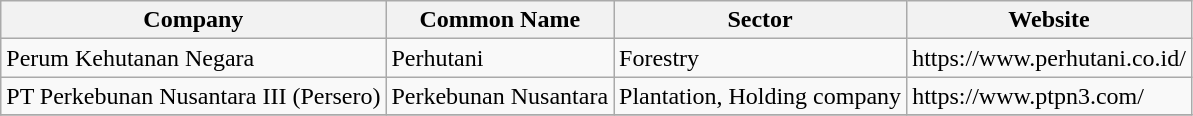<table class="wikitable sortable">
<tr>
<th>Company</th>
<th>Common Name</th>
<th>Sector</th>
<th>Website</th>
</tr>
<tr>
<td>Perum Kehutanan Negara</td>
<td>Perhutani</td>
<td>Forestry</td>
<td>https://www.perhutani.co.id/</td>
</tr>
<tr>
<td>PT Perkebunan Nusantara III (Persero)</td>
<td>Perkebunan Nusantara</td>
<td>Plantation, Holding company</td>
<td>https://www.ptpn3.com/</td>
</tr>
<tr>
</tr>
</table>
